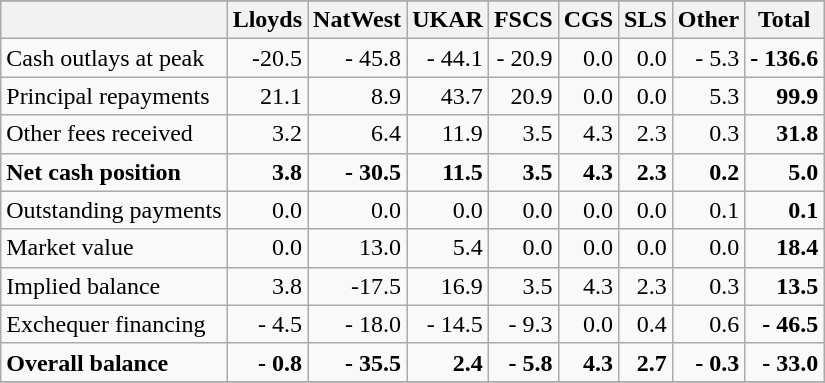<table class=wikitable>
<tr>
</tr>
<tr>
<th></th>
<th>Lloyds</th>
<th>NatWest</th>
<th>UKAR</th>
<th>FSCS</th>
<th>CGS</th>
<th>SLS</th>
<th>Other</th>
<th>Total</th>
</tr>
<tr>
<td>Cash outlays at peak</td>
<td align=right>-20.5</td>
<td align=right>- 45.8</td>
<td align=right>- 44.1</td>
<td align=right>- 20.9</td>
<td align=right>0.0</td>
<td align=right>0.0</td>
<td align=right>- 5.3</td>
<td align=right><strong>- 136.6</strong></td>
</tr>
<tr>
<td>Principal repayments</td>
<td align=right>21.1</td>
<td align=right>8.9</td>
<td align=right>43.7</td>
<td align=right>20.9</td>
<td align=right>0.0</td>
<td align=right>0.0</td>
<td align=right>5.3</td>
<td align=right><strong>99.9</strong></td>
</tr>
<tr>
<td>Other fees received</td>
<td align=right>3.2</td>
<td align=right>6.4</td>
<td align=right>11.9</td>
<td align=right>3.5</td>
<td align=right>4.3</td>
<td align=right>2.3</td>
<td align=right>0.3</td>
<td align=right><strong>31.8</strong></td>
</tr>
<tr>
<td><strong>Net cash position</strong></td>
<td align=right><strong>3.8</strong></td>
<td align=right><strong>- 30.5</strong></td>
<td align=right><strong>11.5</strong></td>
<td align=right><strong>3.5</strong></td>
<td align=right><strong>4.3</strong></td>
<td align=right><strong>2.3</strong></td>
<td align=right><strong>0.2</strong></td>
<td align=right><strong>5.0</strong></td>
</tr>
<tr>
<td>Outstanding payments</td>
<td align=right>0.0</td>
<td align=right>0.0</td>
<td align=right>0.0</td>
<td align=right>0.0</td>
<td align=right>0.0</td>
<td align=right>0.0</td>
<td align=right>0.1</td>
<td align=right><strong>0.1</strong></td>
</tr>
<tr>
<td>Market value</td>
<td align=right>0.0</td>
<td align=right>13.0</td>
<td align=right>5.4</td>
<td align=right>0.0</td>
<td align=right>0.0</td>
<td align=right>0.0</td>
<td align=right>0.0</td>
<td align=right><strong>18.4</strong></td>
</tr>
<tr>
<td>Implied balance</td>
<td align=right>3.8</td>
<td align=right>-17.5</td>
<td align=right>16.9</td>
<td align=right>3.5</td>
<td align=right>4.3</td>
<td align=right>2.3</td>
<td align=right>0.3</td>
<td align=right><strong>13.5</strong></td>
</tr>
<tr>
<td>Exchequer financing</td>
<td align=right>- 4.5</td>
<td align=right>- 18.0</td>
<td align=right>- 14.5</td>
<td align=right>- 9.3</td>
<td align=right>0.0</td>
<td align=right>0.4</td>
<td align=right>0.6</td>
<td align=right><strong>- 46.5</strong></td>
</tr>
<tr>
<td><strong>Overall balance</strong></td>
<td align=right><strong>- 0.8</strong></td>
<td align=right><strong>- 35.5</strong></td>
<td align=right><strong>2.4</strong></td>
<td align=right><strong>- 5.8</strong></td>
<td align=right><strong>4.3</strong></td>
<td align=right><strong>2.7</strong></td>
<td align=right><strong>- 0.3</strong></td>
<td align=right><strong>- 33.0</strong></td>
</tr>
<tr>
</tr>
</table>
